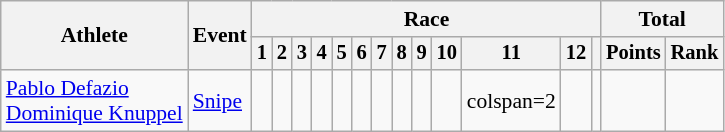<table class=wikitable style=font-size:90%;text-align:center>
<tr>
<th rowspan=2>Athlete</th>
<th rowspan=2>Event</th>
<th colspan=13>Race</th>
<th colspan=2>Total</th>
</tr>
<tr style=font-size:95%>
<th>1</th>
<th>2</th>
<th>3</th>
<th>4</th>
<th>5</th>
<th>6</th>
<th>7</th>
<th>8</th>
<th>9</th>
<th>10</th>
<th>11</th>
<th>12</th>
<th></th>
<th>Points</th>
<th>Rank</th>
</tr>
<tr>
<td align=left><a href='#'>Pablo Defazio</a><br><a href='#'>Dominique Knuppel</a></td>
<td align=left><a href='#'>Snipe</a></td>
<td></td>
<td></td>
<td></td>
<td></td>
<td></td>
<td></td>
<td></td>
<td></td>
<td></td>
<td></td>
<td>colspan=2 </td>
<td></td>
<td></td>
<td></td>
</tr>
</table>
